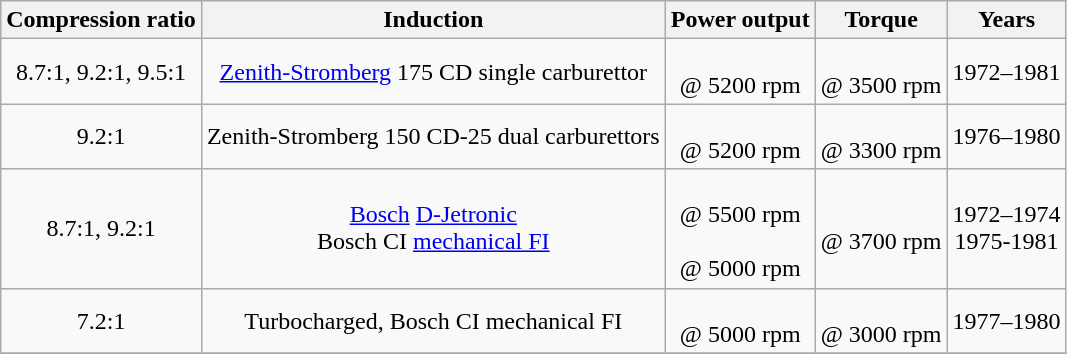<table class="wikitable"  style="align:center; text-align:center">
<tr>
<th>Compression ratio</th>
<th>Induction</th>
<th>Power output</th>
<th>Torque</th>
<th>Years</th>
</tr>
<tr>
<td>8.7:1, 9.2:1, 9.5:1</td>
<td><a href='#'>Zenith-Stromberg</a> 175 CD single carburettor</td>
<td><br>@ 5200 rpm</td>
<td><br>@ 3500 rpm</td>
<td>1972–1981</td>
</tr>
<tr>
<td>9.2:1</td>
<td>Zenith-Stromberg 150 CD-25 dual carburettors</td>
<td><br>@ 5200 rpm</td>
<td><br>@ 3300 rpm</td>
<td>1976–1980</td>
</tr>
<tr>
<td>8.7:1, 9.2:1</td>
<td><a href='#'>Bosch</a> <a href='#'>D-Jetronic</a><br>Bosch CI <a href='#'>mechanical FI</a></td>
<td><br>@ 5500 rpm<br><br>@ 5000 rpm</td>
<td><br>@ 3700 rpm</td>
<td>1972–1974<br>1975-1981</td>
</tr>
<tr>
<td>7.2:1</td>
<td>Turbocharged, Bosch CI mechanical FI</td>
<td><br>@ 5000 rpm</td>
<td><br>@ 3000 rpm</td>
<td>1977–1980</td>
</tr>
<tr>
</tr>
</table>
